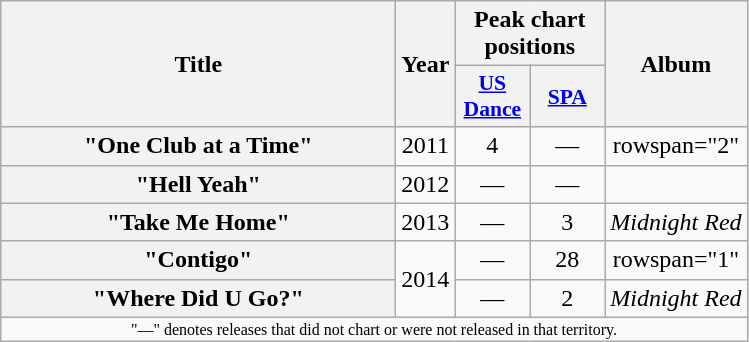<table class="wikitable plainrowheaders" style="text-align:center;">
<tr>
<th scope="col" rowspan="2" style="width:16em;">Title</th>
<th scope="col" rowspan="2">Year</th>
<th scope="col" colspan="2">Peak chart<br>positions</th>
<th scope="col" rowspan="2">Album</th>
</tr>
<tr>
<th scope="col" style="width:3em;font-size:90%;"><a href='#'>US<br>Dance</a><br></th>
<th scope="col" style="width:3em;font-size:90%;"><a href='#'>SPA</a><br></th>
</tr>
<tr>
<th scope="row">"One Club at a Time"</th>
<td>2011</td>
<td>4</td>
<td>—</td>
<td>rowspan="2" </td>
</tr>
<tr>
<th scope="row">"Hell Yeah"</th>
<td>2012</td>
<td>—</td>
<td>—</td>
</tr>
<tr>
<th scope="row">"Take Me Home"</th>
<td>2013</td>
<td>—</td>
<td>3</td>
<td><em>Midnight Red</em></td>
</tr>
<tr>
<th scope="row">"Contigo"</th>
<td rowspan="2">2014</td>
<td>—</td>
<td>28</td>
<td>rowspan="1" </td>
</tr>
<tr>
<th scope="row">"Where Did U Go?"</th>
<td>—</td>
<td>2</td>
<td><em>Midnight Red</em></td>
</tr>
<tr>
<td colspan="15" style="text-align:center; font-size:8pt;">"—" denotes releases that did not chart or were not released in that territory.</td>
</tr>
</table>
